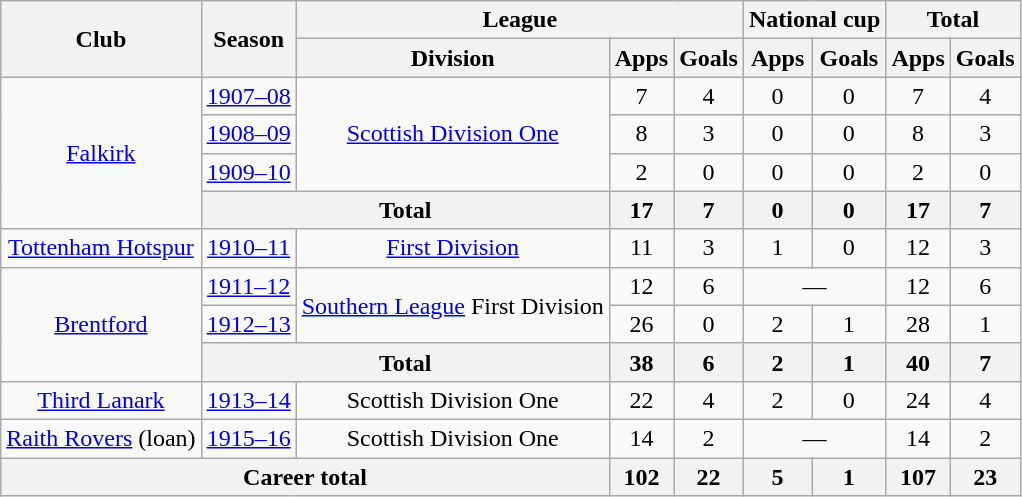<table class="wikitable" style="text-align: center">
<tr>
<th rowspan="2">Club</th>
<th rowspan="2">Season</th>
<th colspan="3">League</th>
<th colspan="2">National cup</th>
<th colspan="2">Total</th>
</tr>
<tr>
<th>Division</th>
<th>Apps</th>
<th>Goals</th>
<th>Apps</th>
<th>Goals</th>
<th>Apps</th>
<th>Goals</th>
</tr>
<tr>
<td rowspan="4"><a href='#'>Falkirk</a></td>
<td><a href='#'>1907–08</a></td>
<td rowspan="3"><a href='#'>Scottish Division One</a></td>
<td>7</td>
<td>4</td>
<td>0</td>
<td>0</td>
<td>7</td>
<td>4</td>
</tr>
<tr>
<td><a href='#'>1908–09</a></td>
<td>8</td>
<td>3</td>
<td>0</td>
<td>0</td>
<td>8</td>
<td>3</td>
</tr>
<tr>
<td><a href='#'>1909–10</a></td>
<td>2</td>
<td>0</td>
<td>0</td>
<td>0</td>
<td>2</td>
<td>0</td>
</tr>
<tr>
<th colspan="2">Total</th>
<th>17</th>
<th>7</th>
<th>0</th>
<th>0</th>
<th>17</th>
<th>7</th>
</tr>
<tr>
<td><a href='#'>Tottenham Hotspur</a></td>
<td><a href='#'>1910–11</a></td>
<td><a href='#'>First Division</a></td>
<td>11</td>
<td>3</td>
<td>1</td>
<td>0</td>
<td>12</td>
<td>3</td>
</tr>
<tr>
<td rowspan="3"><a href='#'>Brentford</a></td>
<td><a href='#'>1911–12</a></td>
<td rowspan="2"><a href='#'>Southern League</a> First Division</td>
<td>12</td>
<td>6</td>
<td colspan="2">—</td>
<td>12</td>
<td>6</td>
</tr>
<tr>
<td><a href='#'>1912–13</a></td>
<td>26</td>
<td>0</td>
<td>2</td>
<td>1</td>
<td>28</td>
<td>1</td>
</tr>
<tr>
<th colspan="2">Total</th>
<th>38</th>
<th>6</th>
<th>2</th>
<th>1</th>
<th>40</th>
<th>7</th>
</tr>
<tr>
<td><a href='#'>Third Lanark</a></td>
<td><a href='#'>1913–14</a></td>
<td>Scottish Division One</td>
<td>22</td>
<td>4</td>
<td>2</td>
<td>0</td>
<td>24</td>
<td>4</td>
</tr>
<tr>
<td><a href='#'>Raith Rovers</a> (loan)</td>
<td><a href='#'>1915–16</a></td>
<td>Scottish Division One</td>
<td>14</td>
<td>2</td>
<td colspan="2">—</td>
<td>14</td>
<td>2</td>
</tr>
<tr>
<th colspan="3">Career total</th>
<th>102</th>
<th>22</th>
<th>5</th>
<th>1</th>
<th>107</th>
<th>23</th>
</tr>
</table>
